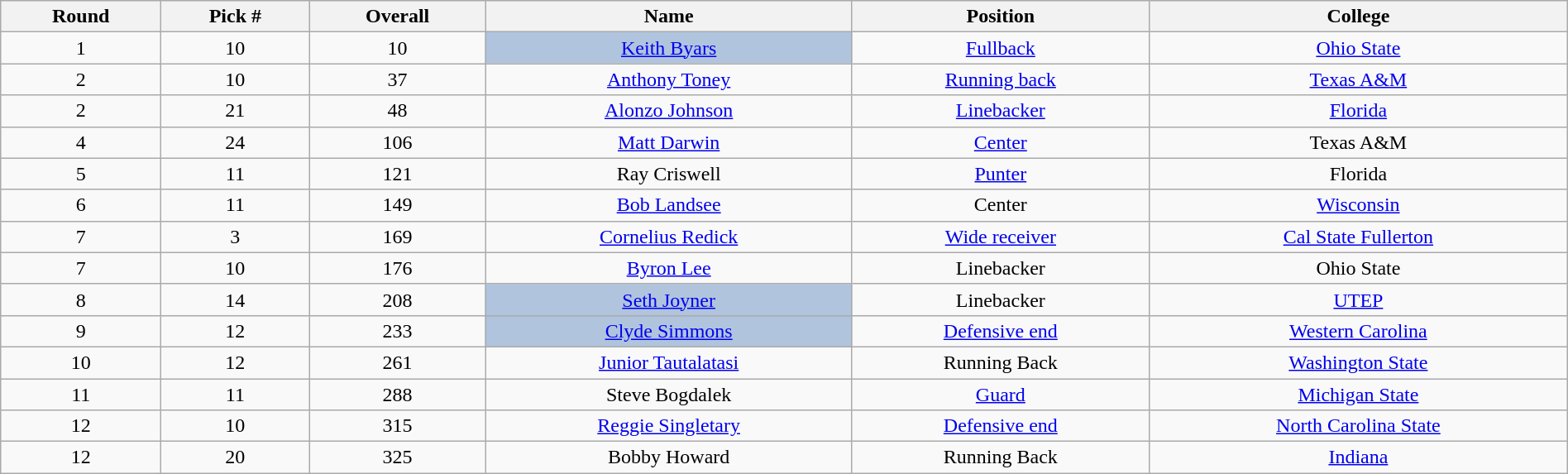<table class="wikitable sortable sortable" style="width: 100%; text-align:center">
<tr>
<th>Round</th>
<th>Pick #</th>
<th>Overall</th>
<th>Name</th>
<th>Position</th>
<th>College</th>
</tr>
<tr>
<td>1</td>
<td>10</td>
<td>10</td>
<td bgcolor=lightsteelblue><a href='#'>Keith Byars</a></td>
<td><a href='#'>Fullback</a></td>
<td><a href='#'>Ohio State</a></td>
</tr>
<tr>
<td>2</td>
<td>10</td>
<td>37</td>
<td><a href='#'>Anthony Toney</a></td>
<td><a href='#'>Running back</a></td>
<td><a href='#'>Texas A&M</a></td>
</tr>
<tr>
<td>2</td>
<td>21</td>
<td>48</td>
<td><a href='#'>Alonzo Johnson</a></td>
<td><a href='#'>Linebacker</a></td>
<td><a href='#'>Florida</a></td>
</tr>
<tr>
<td>4</td>
<td>24</td>
<td>106</td>
<td><a href='#'>Matt Darwin</a></td>
<td><a href='#'>Center</a></td>
<td>Texas A&M</td>
</tr>
<tr>
<td>5</td>
<td>11</td>
<td>121</td>
<td>Ray Criswell</td>
<td><a href='#'>Punter</a></td>
<td>Florida</td>
</tr>
<tr>
<td>6</td>
<td>11</td>
<td>149</td>
<td><a href='#'>Bob Landsee</a></td>
<td>Center</td>
<td><a href='#'>Wisconsin</a></td>
</tr>
<tr>
<td>7</td>
<td>3</td>
<td>169</td>
<td><a href='#'>Cornelius Redick</a></td>
<td><a href='#'>Wide receiver</a></td>
<td><a href='#'>Cal State Fullerton</a></td>
</tr>
<tr>
<td>7</td>
<td>10</td>
<td>176</td>
<td><a href='#'>Byron Lee</a></td>
<td>Linebacker</td>
<td>Ohio State</td>
</tr>
<tr>
<td>8</td>
<td>14</td>
<td>208</td>
<td bgcolor=lightsteelblue><a href='#'>Seth Joyner</a></td>
<td>Linebacker</td>
<td><a href='#'>UTEP</a></td>
</tr>
<tr>
<td>9</td>
<td>12</td>
<td>233</td>
<td bgcolor=lightsteelblue><a href='#'>Clyde Simmons</a></td>
<td><a href='#'>Defensive end</a></td>
<td><a href='#'>Western Carolina</a></td>
</tr>
<tr>
<td>10</td>
<td>12</td>
<td>261</td>
<td><a href='#'>Junior Tautalatasi</a></td>
<td>Running Back</td>
<td><a href='#'>Washington State</a></td>
</tr>
<tr>
<td>11</td>
<td>11</td>
<td>288</td>
<td>Steve Bogdalek</td>
<td><a href='#'>Guard</a></td>
<td><a href='#'>Michigan State</a></td>
</tr>
<tr>
<td>12</td>
<td>10</td>
<td>315</td>
<td><a href='#'>Reggie Singletary</a></td>
<td><a href='#'>Defensive end</a></td>
<td><a href='#'>North Carolina State</a></td>
</tr>
<tr>
<td>12</td>
<td>20</td>
<td>325</td>
<td>Bobby Howard</td>
<td>Running Back</td>
<td><a href='#'>Indiana</a></td>
</tr>
</table>
